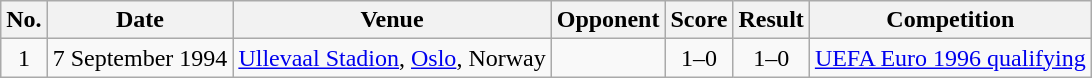<table class="wikitable sortable">
<tr>
<th scope="col">No.</th>
<th scope="col">Date</th>
<th scope="col">Venue</th>
<th scope="col">Opponent</th>
<th scope="col">Score</th>
<th scope="col">Result</th>
<th scope="col">Competition</th>
</tr>
<tr>
<td align="center">1</td>
<td>7 September 1994</td>
<td><a href='#'>Ullevaal Stadion</a>, <a href='#'>Oslo</a>, Norway</td>
<td></td>
<td align="center">1–0</td>
<td align="center">1–0</td>
<td><a href='#'>UEFA Euro 1996 qualifying</a></td>
</tr>
</table>
